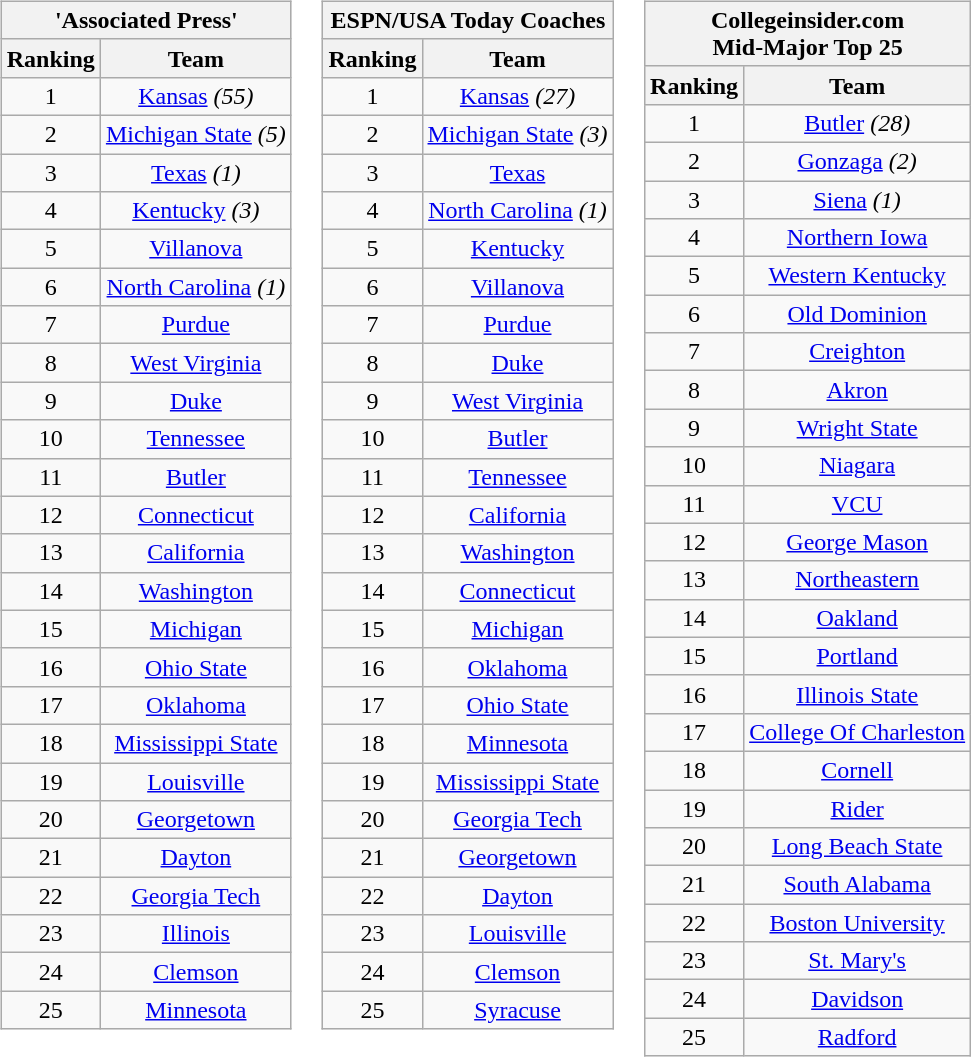<table>
<tr style="vertical-align:top;">
<td><br><table class="wikitable" style="text-align:center;">
<tr>
<th colspan=2>'Associated Press'</th>
</tr>
<tr>
<th>Ranking</th>
<th>Team</th>
</tr>
<tr>
<td>1</td>
<td><a href='#'>Kansas</a> <em>(55)</em></td>
</tr>
<tr>
<td>2</td>
<td><a href='#'>Michigan State</a> <em>(5)</em></td>
</tr>
<tr>
<td>3</td>
<td><a href='#'>Texas</a>  <em>(1)</em></td>
</tr>
<tr>
<td>4</td>
<td><a href='#'>Kentucky</a> <em>(3)</em></td>
</tr>
<tr>
<td>5</td>
<td><a href='#'>Villanova</a></td>
</tr>
<tr>
<td>6</td>
<td><a href='#'>North Carolina</a> <em>(1)</em></td>
</tr>
<tr>
<td>7</td>
<td><a href='#'>Purdue</a></td>
</tr>
<tr>
<td>8</td>
<td><a href='#'>West Virginia</a></td>
</tr>
<tr>
<td>9</td>
<td><a href='#'>Duke</a></td>
</tr>
<tr>
<td>10</td>
<td><a href='#'>Tennessee</a></td>
</tr>
<tr>
<td>11</td>
<td><a href='#'>Butler</a></td>
</tr>
<tr>
<td>12</td>
<td><a href='#'>Connecticut</a></td>
</tr>
<tr>
<td>13</td>
<td><a href='#'>California</a></td>
</tr>
<tr>
<td>14</td>
<td><a href='#'>Washington</a></td>
</tr>
<tr>
<td>15</td>
<td><a href='#'>Michigan</a></td>
</tr>
<tr>
<td>16</td>
<td><a href='#'>Ohio State</a></td>
</tr>
<tr>
<td>17</td>
<td><a href='#'>Oklahoma</a></td>
</tr>
<tr>
<td>18</td>
<td><a href='#'>Mississippi State</a></td>
</tr>
<tr>
<td>19</td>
<td><a href='#'>Louisville</a></td>
</tr>
<tr>
<td>20</td>
<td><a href='#'>Georgetown</a></td>
</tr>
<tr>
<td>21</td>
<td><a href='#'>Dayton</a></td>
</tr>
<tr>
<td>22</td>
<td><a href='#'>Georgia Tech</a></td>
</tr>
<tr>
<td>23</td>
<td><a href='#'>Illinois</a></td>
</tr>
<tr>
<td>24</td>
<td><a href='#'>Clemson</a></td>
</tr>
<tr>
<td>25</td>
<td><a href='#'>Minnesota</a></td>
</tr>
</table>
</td>
<td><br><table class="wikitable" style="text-align:center;">
<tr>
<th colspan=2><strong>ESPN/USA Today Coaches</strong></th>
</tr>
<tr>
<th>Ranking</th>
<th>Team</th>
</tr>
<tr>
<td>1</td>
<td><a href='#'>Kansas</a> <em>(27)</em></td>
</tr>
<tr>
<td>2</td>
<td><a href='#'>Michigan State</a> <em>(3)</em></td>
</tr>
<tr>
<td>3</td>
<td><a href='#'>Texas</a></td>
</tr>
<tr>
<td>4</td>
<td><a href='#'>North Carolina</a> <em>(1)</em></td>
</tr>
<tr>
<td>5</td>
<td><a href='#'>Kentucky</a></td>
</tr>
<tr>
<td>6</td>
<td><a href='#'>Villanova</a></td>
</tr>
<tr>
<td>7</td>
<td><a href='#'>Purdue</a></td>
</tr>
<tr>
<td>8</td>
<td><a href='#'>Duke</a></td>
</tr>
<tr>
<td>9</td>
<td><a href='#'>West Virginia</a></td>
</tr>
<tr>
<td>10</td>
<td><a href='#'>Butler</a></td>
</tr>
<tr>
<td>11</td>
<td><a href='#'>Tennessee</a></td>
</tr>
<tr>
<td>12</td>
<td><a href='#'>California</a></td>
</tr>
<tr>
<td>13</td>
<td><a href='#'>Washington</a></td>
</tr>
<tr>
<td>14</td>
<td><a href='#'>Connecticut</a></td>
</tr>
<tr>
<td>15</td>
<td><a href='#'>Michigan</a></td>
</tr>
<tr>
<td>16</td>
<td><a href='#'>Oklahoma</a></td>
</tr>
<tr>
<td>17</td>
<td><a href='#'>Ohio State</a></td>
</tr>
<tr>
<td>18</td>
<td><a href='#'>Minnesota</a></td>
</tr>
<tr>
<td>19</td>
<td><a href='#'>Mississippi State</a></td>
</tr>
<tr>
<td>20</td>
<td><a href='#'>Georgia Tech</a></td>
</tr>
<tr>
<td>21</td>
<td><a href='#'>Georgetown</a></td>
</tr>
<tr>
<td>22</td>
<td><a href='#'>Dayton</a></td>
</tr>
<tr>
<td>23</td>
<td><a href='#'>Louisville</a></td>
</tr>
<tr>
<td>24</td>
<td><a href='#'>Clemson</a></td>
</tr>
<tr>
<td>25</td>
<td><a href='#'>Syracuse</a></td>
</tr>
</table>
</td>
<td><br><table class="wikitable" style="text-align:center;">
<tr>
<th colspan=2><strong>Collegeinsider.com<br>Mid-Major Top 25</strong></th>
</tr>
<tr>
<th>Ranking</th>
<th>Team</th>
</tr>
<tr>
<td>1</td>
<td><a href='#'>Butler</a> <em>(28)</em></td>
</tr>
<tr>
<td>2</td>
<td><a href='#'>Gonzaga</a> <em>(2)</em></td>
</tr>
<tr>
<td>3</td>
<td><a href='#'>Siena</a> <em>(1)</em></td>
</tr>
<tr>
<td>4</td>
<td><a href='#'>Northern Iowa</a></td>
</tr>
<tr>
<td>5</td>
<td><a href='#'>Western Kentucky</a></td>
</tr>
<tr>
<td>6</td>
<td><a href='#'>Old Dominion</a></td>
</tr>
<tr>
<td>7</td>
<td><a href='#'>Creighton</a></td>
</tr>
<tr>
<td>8</td>
<td><a href='#'>Akron</a></td>
</tr>
<tr>
<td>9</td>
<td><a href='#'>Wright State</a></td>
</tr>
<tr>
<td>10</td>
<td><a href='#'>Niagara</a></td>
</tr>
<tr>
<td>11</td>
<td><a href='#'>VCU</a></td>
</tr>
<tr>
<td>12</td>
<td><a href='#'>George Mason</a></td>
</tr>
<tr>
<td>13</td>
<td><a href='#'>Northeastern</a></td>
</tr>
<tr>
<td>14</td>
<td><a href='#'>Oakland</a></td>
</tr>
<tr>
<td>15</td>
<td><a href='#'>Portland</a></td>
</tr>
<tr>
<td>16</td>
<td><a href='#'>Illinois State</a></td>
</tr>
<tr>
<td>17</td>
<td><a href='#'>College Of Charleston</a></td>
</tr>
<tr>
<td>18</td>
<td><a href='#'>Cornell</a></td>
</tr>
<tr>
<td>19</td>
<td><a href='#'>Rider</a></td>
</tr>
<tr>
<td>20</td>
<td><a href='#'>Long Beach State</a></td>
</tr>
<tr>
<td>21</td>
<td><a href='#'>South Alabama</a></td>
</tr>
<tr>
<td>22</td>
<td><a href='#'>Boston University</a></td>
</tr>
<tr>
<td>23</td>
<td><a href='#'>St. Mary's</a></td>
</tr>
<tr>
<td>24</td>
<td><a href='#'>Davidson</a></td>
</tr>
<tr>
<td>25</td>
<td><a href='#'>Radford</a></td>
</tr>
</table>
</td>
</tr>
</table>
